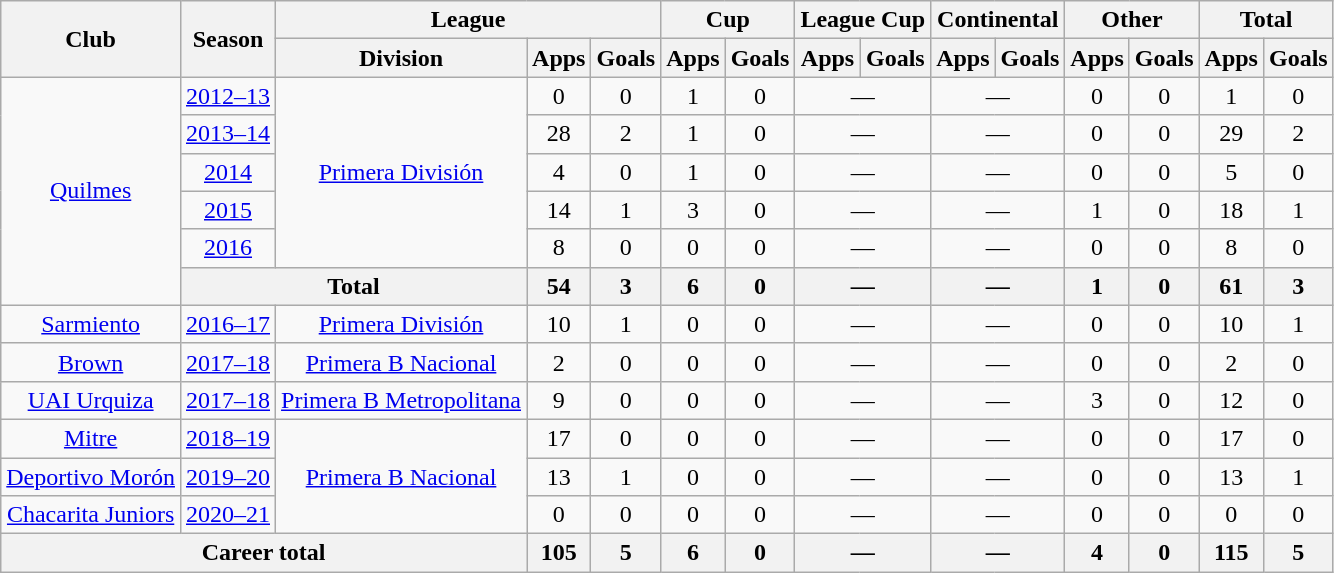<table class="wikitable" style="text-align:center">
<tr>
<th rowspan="2">Club</th>
<th rowspan="2">Season</th>
<th colspan="3">League</th>
<th colspan="2">Cup</th>
<th colspan="2">League Cup</th>
<th colspan="2">Continental</th>
<th colspan="2">Other</th>
<th colspan="2">Total</th>
</tr>
<tr>
<th>Division</th>
<th>Apps</th>
<th>Goals</th>
<th>Apps</th>
<th>Goals</th>
<th>Apps</th>
<th>Goals</th>
<th>Apps</th>
<th>Goals</th>
<th>Apps</th>
<th>Goals</th>
<th>Apps</th>
<th>Goals</th>
</tr>
<tr>
<td rowspan="6"><a href='#'>Quilmes</a></td>
<td><a href='#'>2012–13</a></td>
<td rowspan="5"><a href='#'>Primera División</a></td>
<td>0</td>
<td>0</td>
<td>1</td>
<td>0</td>
<td colspan="2">—</td>
<td colspan="2">—</td>
<td>0</td>
<td>0</td>
<td>1</td>
<td>0</td>
</tr>
<tr>
<td><a href='#'>2013–14</a></td>
<td>28</td>
<td>2</td>
<td>1</td>
<td>0</td>
<td colspan="2">—</td>
<td colspan="2">—</td>
<td>0</td>
<td>0</td>
<td>29</td>
<td>2</td>
</tr>
<tr>
<td><a href='#'>2014</a></td>
<td>4</td>
<td>0</td>
<td>1</td>
<td>0</td>
<td colspan="2">—</td>
<td colspan="2">—</td>
<td>0</td>
<td>0</td>
<td>5</td>
<td>0</td>
</tr>
<tr>
<td><a href='#'>2015</a></td>
<td>14</td>
<td>1</td>
<td>3</td>
<td>0</td>
<td colspan="2">—</td>
<td colspan="2">—</td>
<td>1</td>
<td>0</td>
<td>18</td>
<td>1</td>
</tr>
<tr>
<td><a href='#'>2016</a></td>
<td>8</td>
<td>0</td>
<td>0</td>
<td>0</td>
<td colspan="2">—</td>
<td colspan="2">—</td>
<td>0</td>
<td>0</td>
<td>8</td>
<td>0</td>
</tr>
<tr>
<th colspan="2">Total</th>
<th>54</th>
<th>3</th>
<th>6</th>
<th>0</th>
<th colspan="2">—</th>
<th colspan="2">—</th>
<th>1</th>
<th>0</th>
<th>61</th>
<th>3</th>
</tr>
<tr>
<td rowspan="1"><a href='#'>Sarmiento</a></td>
<td><a href='#'>2016–17</a></td>
<td rowspan="1"><a href='#'>Primera División</a></td>
<td>10</td>
<td>1</td>
<td>0</td>
<td>0</td>
<td colspan="2">—</td>
<td colspan="2">—</td>
<td>0</td>
<td>0</td>
<td>10</td>
<td>1</td>
</tr>
<tr>
<td rowspan="1"><a href='#'>Brown</a></td>
<td><a href='#'>2017–18</a></td>
<td rowspan="1"><a href='#'>Primera B Nacional</a></td>
<td>2</td>
<td>0</td>
<td>0</td>
<td>0</td>
<td colspan="2">—</td>
<td colspan="2">—</td>
<td>0</td>
<td>0</td>
<td>2</td>
<td>0</td>
</tr>
<tr>
<td rowspan="1"><a href='#'>UAI Urquiza</a></td>
<td><a href='#'>2017–18</a></td>
<td rowspan="1"><a href='#'>Primera B Metropolitana</a></td>
<td>9</td>
<td>0</td>
<td>0</td>
<td>0</td>
<td colspan="2">—</td>
<td colspan="2">—</td>
<td>3</td>
<td>0</td>
<td>12</td>
<td>0</td>
</tr>
<tr>
<td rowspan="1"><a href='#'>Mitre</a></td>
<td><a href='#'>2018–19</a></td>
<td rowspan="3"><a href='#'>Primera B Nacional</a></td>
<td>17</td>
<td>0</td>
<td>0</td>
<td>0</td>
<td colspan="2">—</td>
<td colspan="2">—</td>
<td>0</td>
<td>0</td>
<td>17</td>
<td>0</td>
</tr>
<tr>
<td rowspan="1"><a href='#'>Deportivo Morón</a></td>
<td><a href='#'>2019–20</a></td>
<td>13</td>
<td>1</td>
<td>0</td>
<td>0</td>
<td colspan="2">—</td>
<td colspan="2">—</td>
<td>0</td>
<td>0</td>
<td>13</td>
<td>1</td>
</tr>
<tr>
<td rowspan="1"><a href='#'>Chacarita Juniors</a></td>
<td><a href='#'>2020–21</a></td>
<td>0</td>
<td>0</td>
<td>0</td>
<td>0</td>
<td colspan="2">—</td>
<td colspan="2">—</td>
<td>0</td>
<td>0</td>
<td>0</td>
<td>0</td>
</tr>
<tr>
<th colspan="3">Career total</th>
<th>105</th>
<th>5</th>
<th>6</th>
<th>0</th>
<th colspan="2">—</th>
<th colspan="2">—</th>
<th>4</th>
<th>0</th>
<th>115</th>
<th>5</th>
</tr>
</table>
